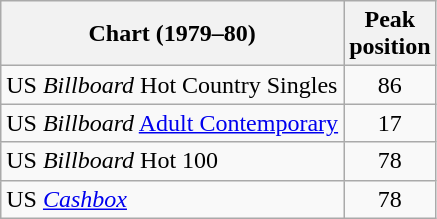<table class="wikitable sortable">
<tr>
<th>Chart (1979–80)</th>
<th>Peak <br>position</th>
</tr>
<tr>
<td>US <em>Billboard</em> Hot Country Singles</td>
<td align="center">86</td>
</tr>
<tr>
<td>US <em>Billboard</em> <a href='#'>Adult Contemporary</a></td>
<td align="center">17</td>
</tr>
<tr>
<td>US <em>Billboard</em> Hot 100</td>
<td align="center">78</td>
</tr>
<tr>
<td>US <em><a href='#'>Cashbox</a></em></td>
<td align="center">78</td>
</tr>
</table>
